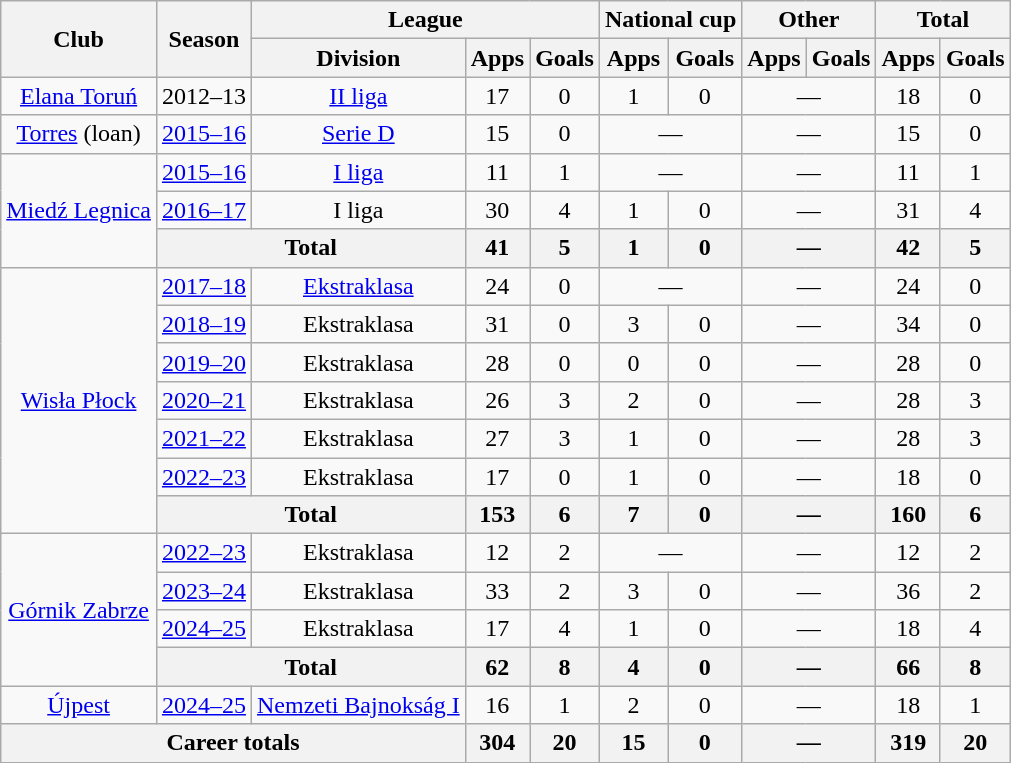<table class="wikitable" style="text-align: center;">
<tr>
<th rowspan="2">Club</th>
<th rowspan="2">Season</th>
<th colspan="3">League</th>
<th colspan="2">National cup</th>
<th colspan="2">Other</th>
<th colspan="2">Total</th>
</tr>
<tr>
<th>Division</th>
<th>Apps</th>
<th>Goals</th>
<th>Apps</th>
<th>Goals</th>
<th>Apps</th>
<th>Goals</th>
<th>Apps</th>
<th>Goals</th>
</tr>
<tr>
<td><a href='#'>Elana Toruń</a></td>
<td>2012–13</td>
<td><a href='#'>II liga</a></td>
<td>17</td>
<td>0</td>
<td>1</td>
<td>0</td>
<td colspan="2">—</td>
<td>18</td>
<td>0</td>
</tr>
<tr>
<td><a href='#'>Torres</a> (loan)</td>
<td><a href='#'>2015–16</a></td>
<td><a href='#'>Serie D</a></td>
<td>15</td>
<td>0</td>
<td colspan="2">—</td>
<td colspan="2">—</td>
<td>15</td>
<td>0</td>
</tr>
<tr>
<td rowspan="3"><a href='#'>Miedź Legnica</a></td>
<td><a href='#'>2015–16</a></td>
<td><a href='#'>I liga</a></td>
<td>11</td>
<td>1</td>
<td colspan="2">—</td>
<td colspan="2">—</td>
<td>11</td>
<td>1</td>
</tr>
<tr>
<td><a href='#'>2016–17</a></td>
<td>I liga</td>
<td>30</td>
<td>4</td>
<td>1</td>
<td>0</td>
<td colspan="2">—</td>
<td>31</td>
<td>4</td>
</tr>
<tr>
<th colspan="2">Total</th>
<th>41</th>
<th>5</th>
<th>1</th>
<th>0</th>
<th colspan="2">—</th>
<th>42</th>
<th>5</th>
</tr>
<tr>
<td rowspan="7"><a href='#'>Wisła Płock</a></td>
<td><a href='#'>2017–18</a></td>
<td><a href='#'>Ekstraklasa</a></td>
<td>24</td>
<td>0</td>
<td colspan="2">—</td>
<td colspan="2">—</td>
<td>24</td>
<td>0</td>
</tr>
<tr>
<td><a href='#'>2018–19</a></td>
<td>Ekstraklasa</td>
<td>31</td>
<td>0</td>
<td>3</td>
<td>0</td>
<td colspan="2">—</td>
<td>34</td>
<td>0</td>
</tr>
<tr>
<td><a href='#'>2019–20</a></td>
<td>Ekstraklasa</td>
<td>28</td>
<td>0</td>
<td>0</td>
<td>0</td>
<td colspan="2">—</td>
<td>28</td>
<td>0</td>
</tr>
<tr>
<td><a href='#'>2020–21</a></td>
<td>Ekstraklasa</td>
<td>26</td>
<td>3</td>
<td>2</td>
<td>0</td>
<td colspan="2">—</td>
<td>28</td>
<td>3</td>
</tr>
<tr>
<td><a href='#'>2021–22</a></td>
<td>Ekstraklasa</td>
<td>27</td>
<td>3</td>
<td>1</td>
<td>0</td>
<td colspan="2">—</td>
<td>28</td>
<td>3</td>
</tr>
<tr>
<td><a href='#'>2022–23</a></td>
<td>Ekstraklasa</td>
<td>17</td>
<td>0</td>
<td>1</td>
<td>0</td>
<td colspan="2">—</td>
<td>18</td>
<td>0</td>
</tr>
<tr>
<th colspan="2">Total</th>
<th>153</th>
<th>6</th>
<th>7</th>
<th>0</th>
<th colspan="2">—</th>
<th>160</th>
<th>6</th>
</tr>
<tr>
<td rowspan="4"><a href='#'>Górnik Zabrze</a></td>
<td><a href='#'>2022–23</a></td>
<td>Ekstraklasa</td>
<td>12</td>
<td>2</td>
<td colspan="2">—</td>
<td colspan="2">—</td>
<td>12</td>
<td>2</td>
</tr>
<tr>
<td><a href='#'>2023–24</a></td>
<td>Ekstraklasa</td>
<td>33</td>
<td>2</td>
<td>3</td>
<td>0</td>
<td colspan="2">—</td>
<td>36</td>
<td>2</td>
</tr>
<tr>
<td><a href='#'>2024–25</a></td>
<td>Ekstraklasa</td>
<td>17</td>
<td>4</td>
<td>1</td>
<td>0</td>
<td colspan="2">—</td>
<td>18</td>
<td>4</td>
</tr>
<tr>
<th colspan="2">Total</th>
<th>62</th>
<th>8</th>
<th>4</th>
<th>0</th>
<th colspan="2">—</th>
<th>66</th>
<th>8</th>
</tr>
<tr>
<td><a href='#'>Újpest</a></td>
<td><a href='#'>2024–25</a></td>
<td><a href='#'>Nemzeti Bajnokság I</a></td>
<td>16</td>
<td>1</td>
<td>2</td>
<td>0</td>
<td colspan="2">—</td>
<td>18</td>
<td>1</td>
</tr>
<tr>
<th colspan="3">Career totals</th>
<th>304</th>
<th>20</th>
<th>15</th>
<th>0</th>
<th colspan="2">—</th>
<th>319</th>
<th>20</th>
</tr>
</table>
